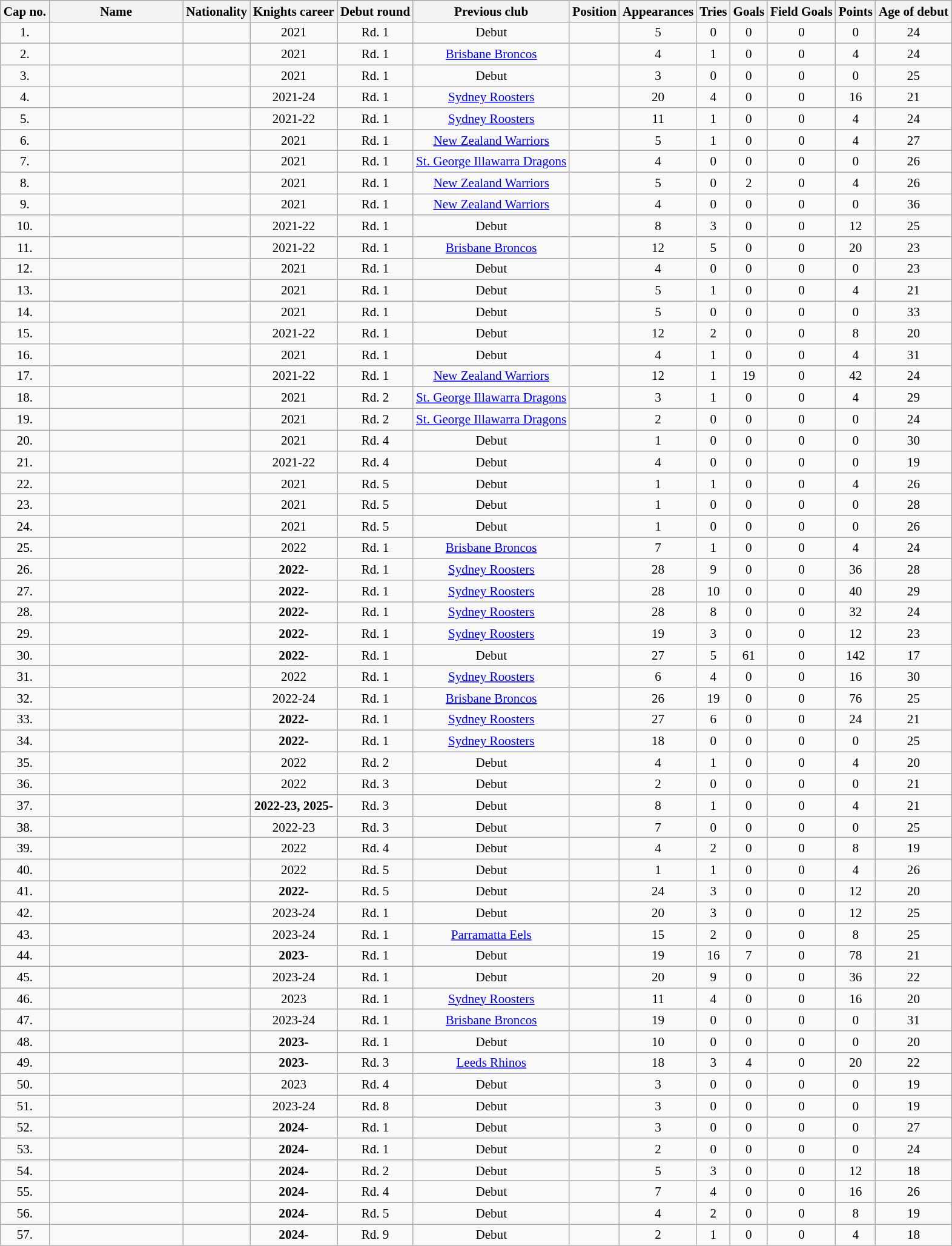<table class="wikitable sortable" style="text-align: center; font-size:88%">
<tr>
<th>Cap no.</th>
<th style="width:10em">Name</th>
<th>Nationality</th>
<th>Knights career</th>
<th>Debut round</th>
<th>Previous club</th>
<th>Position</th>
<th>Appearances</th>
<th>Tries</th>
<th>Goals</th>
<th>Field Goals</th>
<th>Points</th>
<th>Age of debut</th>
</tr>
<tr>
<td>1.</td>
<td></td>
<td></td>
<td>2021</td>
<td>Rd. 1</td>
<td>Debut</td>
<td></td>
<td>5</td>
<td>0</td>
<td>0</td>
<td>0</td>
<td>0</td>
<td>24</td>
</tr>
<tr>
<td>2.</td>
<td></td>
<td></td>
<td>2021</td>
<td>Rd. 1</td>
<td><a href='#'>Brisbane Broncos</a></td>
<td></td>
<td>4</td>
<td>1</td>
<td>0</td>
<td>0</td>
<td>4</td>
<td>24</td>
</tr>
<tr>
<td>3.</td>
<td></td>
<td></td>
<td>2021</td>
<td>Rd. 1</td>
<td>Debut</td>
<td></td>
<td>3</td>
<td>0</td>
<td>0</td>
<td>0</td>
<td>0</td>
<td>25</td>
</tr>
<tr>
<td>4.</td>
<td></td>
<td></td>
<td>2021-24</td>
<td>Rd. 1</td>
<td><a href='#'>Sydney Roosters</a></td>
<td></td>
<td>20</td>
<td>4</td>
<td>0</td>
<td>0</td>
<td>16</td>
<td>21</td>
</tr>
<tr>
<td>5.</td>
<td></td>
<td></td>
<td>2021-22</td>
<td>Rd. 1</td>
<td><a href='#'>Sydney Roosters</a></td>
<td></td>
<td>11</td>
<td>1</td>
<td>0</td>
<td>0</td>
<td>4</td>
<td>24</td>
</tr>
<tr>
<td>6.</td>
<td></td>
<td></td>
<td>2021</td>
<td>Rd. 1</td>
<td><a href='#'>New Zealand Warriors</a></td>
<td></td>
<td>5</td>
<td>1</td>
<td>0</td>
<td>0</td>
<td>4</td>
<td>27</td>
</tr>
<tr>
<td>7.</td>
<td></td>
<td></td>
<td>2021</td>
<td>Rd. 1</td>
<td><a href='#'>St. George Illawarra Dragons</a></td>
<td></td>
<td>4</td>
<td>0</td>
<td>0</td>
<td>0</td>
<td>0</td>
<td>26</td>
</tr>
<tr>
<td>8.</td>
<td></td>
<td></td>
<td>2021</td>
<td>Rd. 1</td>
<td><a href='#'>New Zealand Warriors</a></td>
<td></td>
<td>5</td>
<td>0</td>
<td>2</td>
<td>0</td>
<td>4</td>
<td>26</td>
</tr>
<tr>
<td>9.</td>
<td></td>
<td></td>
<td>2021</td>
<td>Rd. 1</td>
<td><a href='#'>New Zealand Warriors</a></td>
<td></td>
<td>4</td>
<td>0</td>
<td>0</td>
<td>0</td>
<td>0</td>
<td>36</td>
</tr>
<tr>
<td>10.</td>
<td></td>
<td></td>
<td>2021-22</td>
<td>Rd. 1</td>
<td>Debut</td>
<td></td>
<td>8</td>
<td>3</td>
<td>0</td>
<td>0</td>
<td>12</td>
<td>25</td>
</tr>
<tr>
<td>11.</td>
<td></td>
<td></td>
<td>2021-22</td>
<td>Rd. 1</td>
<td><a href='#'>Brisbane Broncos</a></td>
<td></td>
<td>12</td>
<td>5</td>
<td>0</td>
<td>0</td>
<td>20</td>
<td>23</td>
</tr>
<tr>
<td>12.</td>
<td></td>
<td></td>
<td>2021</td>
<td>Rd. 1</td>
<td>Debut</td>
<td></td>
<td>4</td>
<td>0</td>
<td>0</td>
<td>0</td>
<td>0</td>
<td>23</td>
</tr>
<tr>
<td>13.</td>
<td></td>
<td></td>
<td>2021</td>
<td>Rd. 1</td>
<td>Debut</td>
<td></td>
<td>5</td>
<td>1</td>
<td>0</td>
<td>0</td>
<td>4</td>
<td>21</td>
</tr>
<tr>
<td>14.</td>
<td></td>
<td></td>
<td>2021</td>
<td>Rd. 1</td>
<td>Debut</td>
<td></td>
<td>5</td>
<td>0</td>
<td>0</td>
<td>0</td>
<td>0</td>
<td>33</td>
</tr>
<tr>
<td>15.</td>
<td></td>
<td></td>
<td>2021-22</td>
<td>Rd. 1</td>
<td>Debut</td>
<td></td>
<td>12</td>
<td>2</td>
<td>0</td>
<td>0</td>
<td>8</td>
<td>20</td>
</tr>
<tr>
<td>16.</td>
<td></td>
<td></td>
<td>2021</td>
<td>Rd. 1</td>
<td>Debut</td>
<td></td>
<td>4</td>
<td>1</td>
<td>0</td>
<td>0</td>
<td>4</td>
<td>31</td>
</tr>
<tr>
<td>17.</td>
<td></td>
<td></td>
<td>2021-22</td>
<td>Rd. 1</td>
<td><a href='#'>New Zealand Warriors</a></td>
<td></td>
<td>12</td>
<td>1</td>
<td>19</td>
<td>0</td>
<td>42</td>
<td>24</td>
</tr>
<tr>
<td>18.</td>
<td></td>
<td>  </td>
<td>2021</td>
<td>Rd. 2</td>
<td><a href='#'>St. George Illawarra Dragons</a></td>
<td></td>
<td>3</td>
<td>1</td>
<td>0</td>
<td>0</td>
<td>4</td>
<td>29</td>
</tr>
<tr>
<td>19.</td>
<td></td>
<td> </td>
<td>2021</td>
<td>Rd. 2</td>
<td><a href='#'>St. George Illawarra Dragons</a></td>
<td></td>
<td>2</td>
<td>0</td>
<td>0</td>
<td>0</td>
<td>0</td>
<td>24</td>
</tr>
<tr>
<td>20.</td>
<td></td>
<td></td>
<td>2021</td>
<td>Rd. 4</td>
<td>Debut</td>
<td></td>
<td>1</td>
<td>0</td>
<td>0</td>
<td>0</td>
<td>0</td>
<td>30</td>
</tr>
<tr>
<td>21.</td>
<td></td>
<td></td>
<td>2021-22</td>
<td>Rd. 4</td>
<td>Debut</td>
<td></td>
<td>4</td>
<td>0</td>
<td>0</td>
<td>0</td>
<td>0</td>
<td>19</td>
</tr>
<tr>
<td>22.</td>
<td></td>
<td></td>
<td>2021</td>
<td>Rd. 5</td>
<td>Debut</td>
<td></td>
<td>1</td>
<td>1</td>
<td>0</td>
<td>0</td>
<td>4</td>
<td>26</td>
</tr>
<tr>
<td>23.</td>
<td></td>
<td></td>
<td>2021</td>
<td>Rd. 5</td>
<td>Debut</td>
<td></td>
<td>1</td>
<td>0</td>
<td>0</td>
<td>0</td>
<td>0</td>
<td>28</td>
</tr>
<tr>
<td>24.</td>
<td></td>
<td></td>
<td>2021</td>
<td>Rd. 5</td>
<td>Debut</td>
<td></td>
<td>1</td>
<td>0</td>
<td>0</td>
<td>0</td>
<td>0</td>
<td>26</td>
</tr>
<tr>
<td>25.</td>
<td></td>
<td></td>
<td>2022</td>
<td>Rd. 1</td>
<td><a href='#'>Brisbane Broncos</a></td>
<td></td>
<td>7</td>
<td>1</td>
<td>0</td>
<td>0</td>
<td>4</td>
<td>24</td>
</tr>
<tr>
<td>26.</td>
<td></td>
<td></td>
<td><strong>2022-</strong></td>
<td>Rd. 1</td>
<td><a href='#'>Sydney Roosters</a></td>
<td></td>
<td>28</td>
<td>9</td>
<td>0</td>
<td>0</td>
<td>36</td>
<td>28</td>
</tr>
<tr>
<td>27.</td>
<td></td>
<td></td>
<td><strong>2022-</strong></td>
<td>Rd. 1</td>
<td><a href='#'>Sydney Roosters</a></td>
<td></td>
<td>28</td>
<td>10</td>
<td>0</td>
<td>0</td>
<td>40</td>
<td>29</td>
</tr>
<tr>
<td>28.</td>
<td></td>
<td> </td>
<td><strong>2022-</strong></td>
<td>Rd. 1</td>
<td><a href='#'>Sydney Roosters</a></td>
<td></td>
<td>28</td>
<td>8</td>
<td>0</td>
<td>0</td>
<td>32</td>
<td>24</td>
</tr>
<tr>
<td>29.</td>
<td></td>
<td></td>
<td><strong>2022-</strong></td>
<td>Rd. 1</td>
<td><a href='#'>Sydney Roosters</a></td>
<td></td>
<td>19</td>
<td>3</td>
<td>0</td>
<td>0</td>
<td>12</td>
<td>23</td>
</tr>
<tr>
<td>30.</td>
<td></td>
<td></td>
<td><strong>2022-</strong></td>
<td>Rd. 1</td>
<td>Debut</td>
<td></td>
<td>27</td>
<td>5</td>
<td>61</td>
<td>0</td>
<td>142</td>
<td>17</td>
</tr>
<tr>
<td>31.</td>
<td></td>
<td>  </td>
<td>2022</td>
<td>Rd. 1</td>
<td><a href='#'>Sydney Roosters</a></td>
<td></td>
<td>6</td>
<td>4</td>
<td>0</td>
<td>0</td>
<td>16</td>
<td>30</td>
</tr>
<tr>
<td>32.</td>
<td></td>
<td></td>
<td>2022-24</td>
<td>Rd. 1</td>
<td><a href='#'>Brisbane Broncos</a></td>
<td></td>
<td>26</td>
<td>19</td>
<td>0</td>
<td>0</td>
<td>76</td>
<td>25</td>
</tr>
<tr>
<td>33.</td>
<td></td>
<td></td>
<td><strong>2022-</strong></td>
<td>Rd. 1</td>
<td><a href='#'>Sydney Roosters</a></td>
<td></td>
<td>27</td>
<td>6</td>
<td>0</td>
<td>0</td>
<td>24</td>
<td>21</td>
</tr>
<tr>
<td>34.</td>
<td></td>
<td></td>
<td><strong>2022-</strong></td>
<td>Rd. 1</td>
<td><a href='#'>Sydney Roosters</a></td>
<td></td>
<td>18</td>
<td>0</td>
<td>0</td>
<td>0</td>
<td>0</td>
<td>25</td>
</tr>
<tr>
<td>35.</td>
<td></td>
<td></td>
<td>2022</td>
<td>Rd. 2</td>
<td>Debut</td>
<td></td>
<td>4</td>
<td>1</td>
<td>0</td>
<td>0</td>
<td>4</td>
<td>20</td>
</tr>
<tr>
<td>36.</td>
<td></td>
<td></td>
<td>2022</td>
<td>Rd. 3</td>
<td>Debut</td>
<td></td>
<td>2</td>
<td>0</td>
<td>0</td>
<td>0</td>
<td>0</td>
<td>21</td>
</tr>
<tr>
<td>37.</td>
<td></td>
<td></td>
<td><strong>2022-23, 2025-</strong></td>
<td>Rd. 3</td>
<td>Debut</td>
<td></td>
<td>8</td>
<td>1</td>
<td>0</td>
<td>0</td>
<td>4</td>
<td>21</td>
</tr>
<tr>
<td>38.</td>
<td></td>
<td></td>
<td>2022-23</td>
<td>Rd. 3</td>
<td>Debut</td>
<td></td>
<td>7</td>
<td>0</td>
<td>0</td>
<td>0</td>
<td>0</td>
<td>25</td>
</tr>
<tr>
<td>39.</td>
<td></td>
<td></td>
<td>2022</td>
<td>Rd. 4</td>
<td>Debut</td>
<td></td>
<td>4</td>
<td>2</td>
<td>0</td>
<td>0</td>
<td>8</td>
<td>19</td>
</tr>
<tr>
<td>40.</td>
<td></td>
<td></td>
<td>2022</td>
<td>Rd. 5</td>
<td>Debut</td>
<td></td>
<td>1</td>
<td>1</td>
<td>0</td>
<td>0</td>
<td>4</td>
<td>26</td>
</tr>
<tr>
<td>41.</td>
<td></td>
<td></td>
<td><strong>2022-</strong></td>
<td>Rd. 5</td>
<td>Debut</td>
<td></td>
<td>24</td>
<td>3</td>
<td>0</td>
<td>0</td>
<td>12</td>
<td>20</td>
</tr>
<tr>
<td>42.</td>
<td></td>
<td></td>
<td>2023-24</td>
<td>Rd. 1</td>
<td>Debut</td>
<td></td>
<td>20</td>
<td>3</td>
<td>0</td>
<td>0</td>
<td>12</td>
<td>25</td>
</tr>
<tr>
<td>43.</td>
<td></td>
<td></td>
<td>2023-24</td>
<td>Rd. 1</td>
<td><a href='#'>Parramatta Eels</a></td>
<td></td>
<td>15</td>
<td>2</td>
<td>0</td>
<td>0</td>
<td>8</td>
<td>25</td>
</tr>
<tr>
<td>44.</td>
<td></td>
<td></td>
<td><strong>2023-</strong></td>
<td>Rd. 1</td>
<td>Debut</td>
<td></td>
<td>19</td>
<td>16</td>
<td>7</td>
<td>0</td>
<td>78</td>
<td>21</td>
</tr>
<tr>
<td>45.</td>
<td></td>
<td></td>
<td>2023-24</td>
<td>Rd. 1</td>
<td>Debut</td>
<td></td>
<td>20</td>
<td>9</td>
<td>0</td>
<td>0</td>
<td>36</td>
<td>22</td>
</tr>
<tr>
<td>46.</td>
<td></td>
<td></td>
<td>2023</td>
<td>Rd. 1</td>
<td><a href='#'>Sydney Roosters</a></td>
<td></td>
<td>11</td>
<td>4</td>
<td>0</td>
<td>0</td>
<td>16</td>
<td>20</td>
</tr>
<tr>
<td>47.</td>
<td></td>
<td></td>
<td>2023-24</td>
<td>Rd. 1</td>
<td><a href='#'>Brisbane Broncos</a></td>
<td></td>
<td>19</td>
<td>0</td>
<td>0</td>
<td>0</td>
<td>0</td>
<td>31</td>
</tr>
<tr>
<td>48.</td>
<td></td>
<td></td>
<td><strong>2023-</strong></td>
<td>Rd. 1</td>
<td>Debut</td>
<td></td>
<td>10</td>
<td>0</td>
<td>0</td>
<td>0</td>
<td>0</td>
<td>20</td>
</tr>
<tr>
<td>49.</td>
<td></td>
<td></td>
<td><strong>2023-</strong></td>
<td>Rd. 3</td>
<td><a href='#'>Leeds Rhinos</a></td>
<td></td>
<td>18</td>
<td>3</td>
<td>4</td>
<td>0</td>
<td>20</td>
<td>22</td>
</tr>
<tr>
<td>50.</td>
<td></td>
<td></td>
<td>2023</td>
<td>Rd. 4</td>
<td>Debut</td>
<td></td>
<td>3</td>
<td>0</td>
<td>0</td>
<td>0</td>
<td>0</td>
<td>19</td>
</tr>
<tr>
<td>51.</td>
<td></td>
<td></td>
<td>2023-24</td>
<td>Rd. 8</td>
<td>Debut</td>
<td></td>
<td>3</td>
<td>0</td>
<td>0</td>
<td>0</td>
<td>0</td>
<td>19</td>
</tr>
<tr>
<td>52.</td>
<td></td>
<td></td>
<td><strong>2024-</strong></td>
<td>Rd. 1</td>
<td>Debut</td>
<td></td>
<td>3</td>
<td>0</td>
<td>0</td>
<td>0</td>
<td>0</td>
<td>27</td>
</tr>
<tr>
<td>53.</td>
<td></td>
<td></td>
<td><strong>2024-</strong></td>
<td>Rd. 1</td>
<td>Debut</td>
<td></td>
<td>2</td>
<td>0</td>
<td>0</td>
<td>0</td>
<td>0</td>
<td>24</td>
</tr>
<tr>
<td>54.</td>
<td></td>
<td></td>
<td><strong>2024-</strong></td>
<td>Rd. 2</td>
<td>Debut</td>
<td></td>
<td>5</td>
<td>3</td>
<td>0</td>
<td>0</td>
<td>12</td>
<td>18</td>
</tr>
<tr>
<td>55.</td>
<td></td>
<td></td>
<td><strong>2024-</strong></td>
<td>Rd. 4</td>
<td>Debut</td>
<td></td>
<td>7</td>
<td>4</td>
<td>0</td>
<td>0</td>
<td>16</td>
<td>26</td>
</tr>
<tr>
<td>56.</td>
<td></td>
<td></td>
<td><strong>2024-</strong></td>
<td>Rd. 5</td>
<td>Debut</td>
<td></td>
<td>4</td>
<td>2</td>
<td>0</td>
<td>0</td>
<td>8</td>
<td>19</td>
</tr>
<tr>
<td>57.</td>
<td></td>
<td></td>
<td><strong>2024-</strong></td>
<td>Rd. 9</td>
<td>Debut</td>
<td></td>
<td>2</td>
<td>1</td>
<td>0</td>
<td>0</td>
<td>4</td>
<td>18</td>
</tr>
</table>
